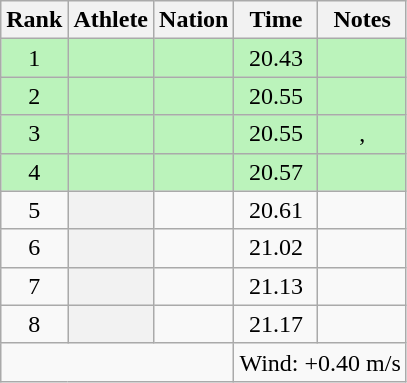<table class="wikitable plainrowheaders sortable" style="text-align:center;">
<tr>
<th scope=col>Rank</th>
<th scope=col>Athlete</th>
<th scope=col>Nation</th>
<th scope=col>Time</th>
<th scope=col>Notes</th>
</tr>
<tr bgcolor=#bbf3bb>
<td>1</td>
<th scope=row style="background:#bbf3bb; text-align:left;"></th>
<td align=left></td>
<td>20.43</td>
<td></td>
</tr>
<tr bgcolor=#bbf3bb>
<td>2</td>
<th scope=row style="background:#bbf3bb; text-align:left;"></th>
<td align=left></td>
<td>20.55</td>
<td></td>
</tr>
<tr bgcolor=#bbf3bb>
<td>3</td>
<th scope=row style="background:#bbf3bb; text-align:left;"></th>
<td align=left></td>
<td>20.55</td>
<td>, </td>
</tr>
<tr bgcolor=#bbf3bb>
<td>4</td>
<th scope=row style="background:#bbf3bb; text-align:left;"></th>
<td align=left></td>
<td>20.57</td>
<td></td>
</tr>
<tr>
<td>5</td>
<th scope=row style=text-align:left;></th>
<td align=left></td>
<td>20.61</td>
<td></td>
</tr>
<tr>
<td>6</td>
<th scope=row style=text-align:left;></th>
<td align=left></td>
<td>21.02</td>
<td></td>
</tr>
<tr>
<td>7</td>
<th scope=row style=text-align:left;></th>
<td align=left></td>
<td>21.13</td>
<td></td>
</tr>
<tr>
<td>8</td>
<th scope=row style=text-align:left;></th>
<td align=left></td>
<td>21.17</td>
<td></td>
</tr>
<tr class=sortbottom>
<td colspan=3></td>
<td colspan=2 style=text-align:left;>Wind: +0.40 m/s</td>
</tr>
</table>
